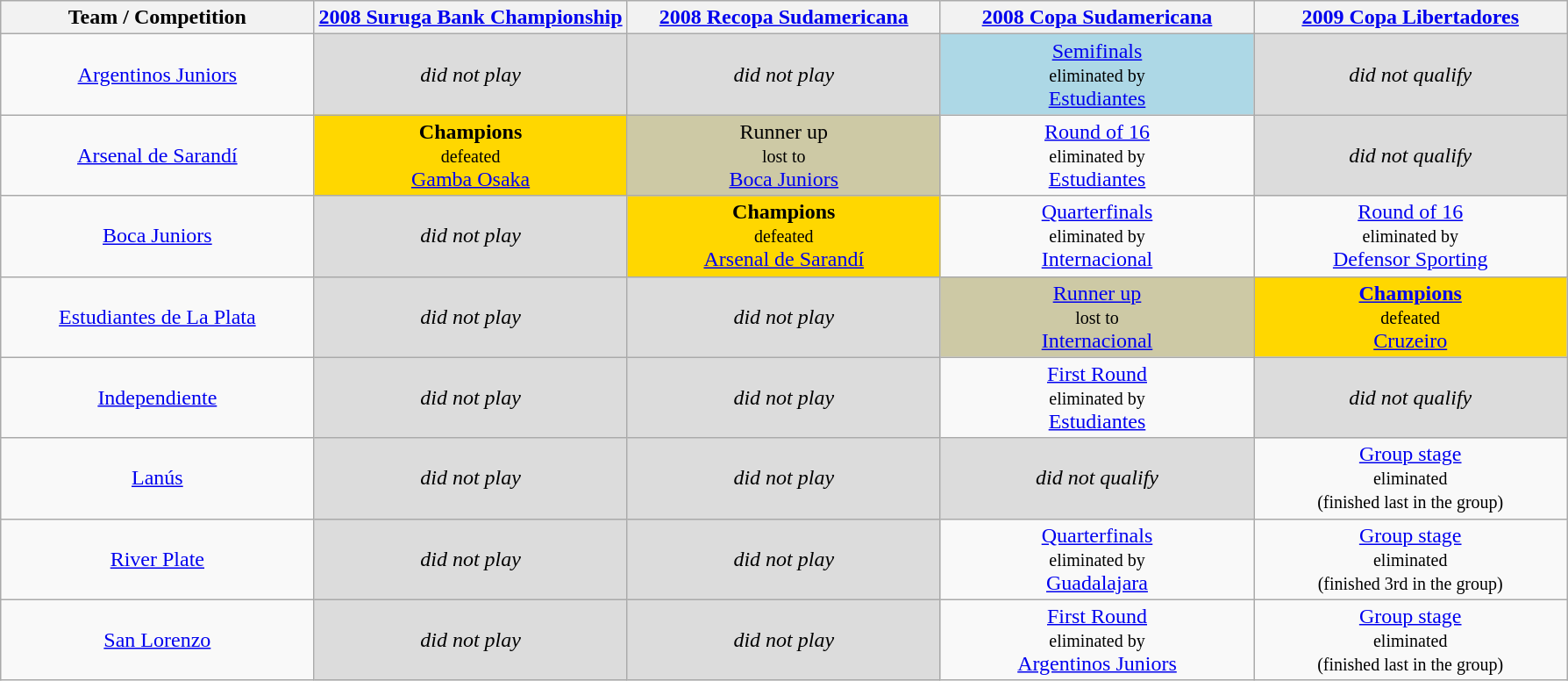<table class="wikitable">
<tr>
<th width= 20%>Team / Competition</th>
<th width= 20%><a href='#'>2008 Suruga Bank Championship</a></th>
<th width= 20%><a href='#'>2008 Recopa Sudamericana</a></th>
<th width= 20%><a href='#'>2008 Copa Sudamericana</a></th>
<th width= 20%><a href='#'>2009 Copa Libertadores</a></th>
</tr>
<tr align="center">
<td><a href='#'>Argentinos Juniors</a></td>
<td bgcolor = "#DCDCDC"><em>did not play</em></td>
<td bgcolor = "#DCDCDC"><em>did not play</em></td>
<td bgcolor = "lightblue"><a href='#'>Semifinals</a> <br> <small>eliminated by</small> <br>  <a href='#'>Estudiantes</a></td>
<td bgcolor = "#DCDCDC"><em>did not qualify</em></td>
</tr>
<tr align="center">
<td><a href='#'>Arsenal de Sarandí</a></td>
<td bgcolor = "#FFD700"><strong>Champions</strong> <br> <small>defeated</small> <br>  <a href='#'>Gamba Osaka</a></td>
<td bgcolor = "#CDC9A5">Runner up <br> <small>lost to</small> <br>  <a href='#'>Boca Juniors</a></td>
<td><a href='#'>Round of 16</a> <br> <small>eliminated by</small> <br>  <a href='#'>Estudiantes</a></td>
<td bgcolor = "#DCDCDC"><em>did not qualify</em></td>
</tr>
<tr align="center">
<td><a href='#'>Boca Juniors</a></td>
<td bgcolor = "#DCDCDC"><em>did not play</em></td>
<td bgcolor = "#FFD700"><strong>Champions</strong> <br> <small>defeated</small> <br>  <a href='#'>Arsenal de Sarandí</a></td>
<td><a href='#'>Quarterfinals</a> <br> <small>eliminated by</small> <br>  <a href='#'>Internacional</a></td>
<td><a href='#'>Round of 16</a> <br> <small>eliminated by</small> <br> <a href='#'>Defensor Sporting</a></td>
</tr>
<tr align="center">
<td><a href='#'>Estudiantes de La Plata</a></td>
<td bgcolor = "#DCDCDC"><em>did not play</em></td>
<td bgcolor = "#DCDCDC"><em>did not play</em></td>
<td bgcolor = "#CDC9A5"><a href='#'>Runner up</a> <br> <small>lost to</small> <br>  <a href='#'>Internacional</a></td>
<td bgcolor = "#FFD700"><strong><a href='#'>Champions</a></strong> <br> <small>defeated</small> <br>  <a href='#'>Cruzeiro</a></td>
</tr>
<tr align="center">
<td><a href='#'>Independiente</a></td>
<td bgcolor = "#DCDCDC"><em>did not play</em></td>
<td bgcolor = "#DCDCDC"><em>did not play</em></td>
<td><a href='#'>First Round</a> <br> <small>eliminated by</small> <br>  <a href='#'>Estudiantes</a></td>
<td bgcolor = "#DCDCDC"><em>did not qualify</em></td>
</tr>
<tr align="center">
<td><a href='#'>Lanús</a></td>
<td bgcolor = "#DCDCDC"><em>did not play</em></td>
<td bgcolor = "#DCDCDC"><em>did not play</em></td>
<td bgcolor = "#DCDCDC"><em>did not qualify</em></td>
<td><a href='#'>Group stage</a> <br> <small>eliminated<br>(finished last in the group)</small></td>
</tr>
<tr align="center">
<td><a href='#'>River Plate</a></td>
<td bgcolor = "#DCDCDC"><em>did not play</em></td>
<td bgcolor = "#DCDCDC"><em>did not play</em></td>
<td><a href='#'>Quarterfinals</a><br> <small>eliminated by</small> <br>  <a href='#'>Guadalajara</a></td>
<td><a href='#'>Group stage</a> <br> <small>eliminated<br>(finished 3rd in the group)</small></td>
</tr>
<tr align="center">
<td><a href='#'>San Lorenzo</a></td>
<td bgcolor = "#DCDCDC"><em>did not play</em></td>
<td bgcolor = "#DCDCDC"><em>did not play</em></td>
<td><a href='#'>First Round</a> <br> <small>eliminated by</small> <br>  <a href='#'>Argentinos Juniors</a></td>
<td><a href='#'>Group stage</a> <br> <small>eliminated<br>(finished last in the group)</small></td>
</tr>
</table>
